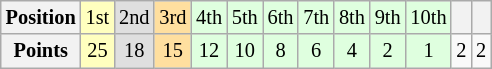<table class="wikitable" style="font-size:85%; text-align: center;">
<tr>
<th>Position</th>
<td style="background:#FFFFBF;">1st</td>
<td style="background:#DFDFDF;">2nd</td>
<td style="background:#FFDF9F;">3rd</td>
<td style="background:#DFFFDF;">4th</td>
<td style="background:#DFFFDF;">5th</td>
<td style="background:#DFFFDF;">6th</td>
<td style="background:#DFFFDF;">7th</td>
<td style="background:#DFFFDF;">8th</td>
<td style="background:#DFFFDF;">9th</td>
<td style="background:#DFFFDF;">10th</td>
<th></th>
<th></th>
</tr>
<tr>
<th>Points</th>
<td style="background:#FFFFBF;">25</td>
<td style="background:#DFDFDF;">18</td>
<td style="background:#FFDF9F;">15</td>
<td style="background:#DFFFDF;">12</td>
<td style="background:#DFFFDF;">10</td>
<td style="background:#DFFFDF;">8</td>
<td style="background:#DFFFDF;">6</td>
<td style="background:#DFFFDF;">4</td>
<td style="background:#DFFFDF;">2</td>
<td style="background:#DFFFDF;">1</td>
<td>2</td>
<td>2</td>
</tr>
</table>
